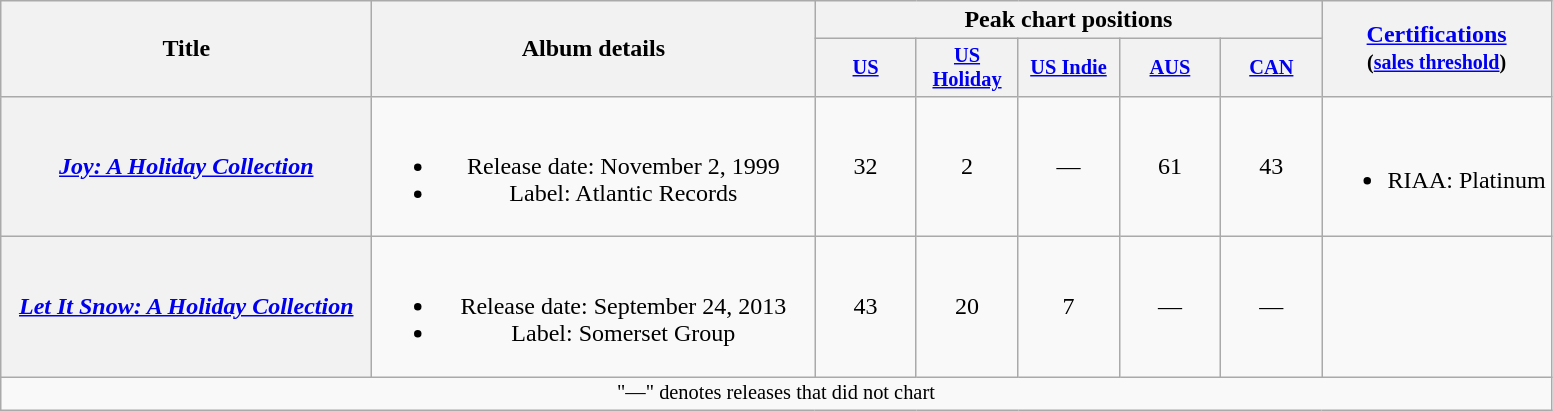<table class="wikitable plainrowheaders" style="text-align:center;">
<tr>
<th scope="col" rowspan="2" style="width:15em;">Title</th>
<th scope="col" rowspan="2" style="width:18em;">Album details</th>
<th scope="col" colspan="5">Peak chart positions</th>
<th scope="col" rowspan="2"><a href='#'>Certifications</a><br><small>(<a href='#'>sales threshold</a>)</small></th>
</tr>
<tr>
<th scope="col" style="width:4.5em;font-size:85%;"><a href='#'>US</a><br></th>
<th scope="col" style="width:4.5em;font-size:85%;"><a href='#'>US Holiday</a><br></th>
<th scope="col" style="width:4.5em;font-size:85%;"><a href='#'>US Indie</a><br></th>
<th scope="col" style="width:4.5em;font-size:85%;"><a href='#'>AUS</a><br></th>
<th scope="col" style="width:4.5em;font-size:85%;"><a href='#'>CAN</a><br></th>
</tr>
<tr>
<th scope="row"><em><a href='#'>Joy: A Holiday Collection</a></em></th>
<td><br><ul><li>Release date: November 2, 1999</li><li>Label: Atlantic Records</li></ul></td>
<td>32</td>
<td>2</td>
<td>—</td>
<td>61</td>
<td>43</td>
<td><br><ul><li>RIAA: Platinum</li></ul></td>
</tr>
<tr>
<th scope="row"><em><a href='#'>Let It Snow: A Holiday Collection</a></em></th>
<td><br><ul><li>Release date: September 24, 2013</li><li>Label: Somerset Group</li></ul></td>
<td>43</td>
<td>20</td>
<td>7</td>
<td>—</td>
<td>—</td>
<td></td>
</tr>
<tr>
<td colspan="8" style="font-size:85%">"—" denotes releases that did not chart</td>
</tr>
</table>
